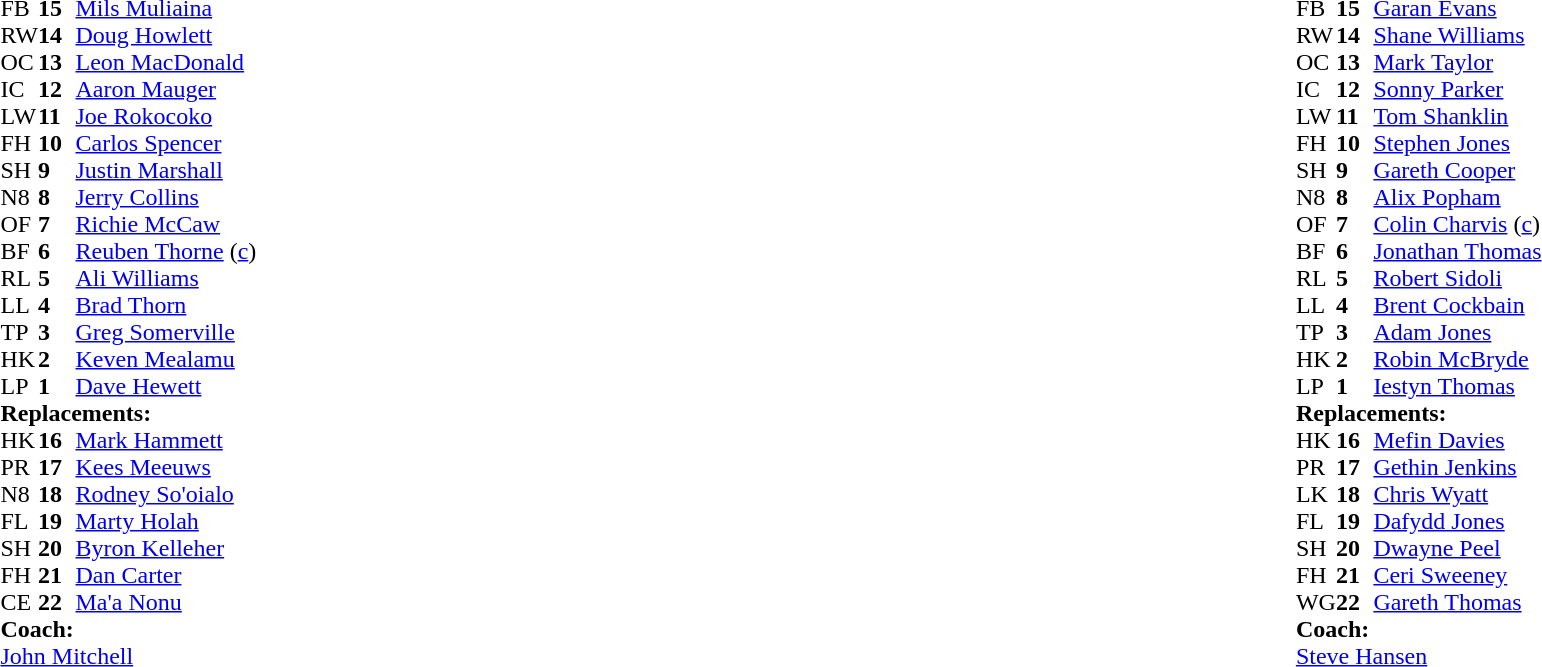<table style="width:100%">
<tr>
<td style="vertical-align:top;width:50%"><br><table cellspacing="0" cellpadding="0">
<tr>
<th width="25"></th>
<th width="25"></th>
</tr>
<tr>
<td>FB</td>
<td><strong>15</strong></td>
<td><a href='#'>Mils Muliaina</a></td>
</tr>
<tr>
<td>RW</td>
<td><strong>14</strong></td>
<td><a href='#'>Doug Howlett</a></td>
</tr>
<tr>
<td>OC</td>
<td><strong>13</strong></td>
<td><a href='#'>Leon MacDonald</a></td>
</tr>
<tr>
<td>IC</td>
<td><strong>12</strong></td>
<td><a href='#'>Aaron Mauger</a></td>
</tr>
<tr>
<td>LW</td>
<td><strong>11</strong></td>
<td><a href='#'>Joe Rokocoko</a></td>
</tr>
<tr>
<td>FH</td>
<td><strong>10</strong></td>
<td><a href='#'>Carlos Spencer</a></td>
</tr>
<tr>
<td>SH</td>
<td><strong>9</strong></td>
<td><a href='#'>Justin Marshall</a></td>
</tr>
<tr>
<td>N8</td>
<td><strong>8</strong></td>
<td><a href='#'>Jerry Collins</a></td>
</tr>
<tr>
<td>OF</td>
<td><strong>7</strong></td>
<td><a href='#'>Richie McCaw</a></td>
</tr>
<tr>
<td>BF</td>
<td><strong>6</strong></td>
<td><a href='#'>Reuben Thorne</a> (<a href='#'>c</a>)</td>
</tr>
<tr>
<td>RL</td>
<td><strong>5</strong></td>
<td><a href='#'>Ali Williams</a></td>
</tr>
<tr>
<td>LL</td>
<td><strong>4</strong></td>
<td><a href='#'>Brad Thorn</a></td>
</tr>
<tr>
<td>TP</td>
<td><strong>3</strong></td>
<td><a href='#'>Greg Somerville</a></td>
</tr>
<tr>
<td>HK</td>
<td><strong>2</strong></td>
<td><a href='#'>Keven Mealamu</a></td>
</tr>
<tr>
<td>LP</td>
<td><strong>1</strong></td>
<td><a href='#'>Dave Hewett</a></td>
</tr>
<tr>
<td colspan="3"><strong>Replacements:</strong></td>
</tr>
<tr>
<td>HK</td>
<td><strong>16</strong></td>
<td><a href='#'>Mark Hammett</a></td>
</tr>
<tr>
<td>PR</td>
<td><strong>17</strong></td>
<td><a href='#'>Kees Meeuws</a></td>
</tr>
<tr>
<td>N8</td>
<td><strong>18</strong></td>
<td><a href='#'>Rodney So'oialo</a></td>
</tr>
<tr>
<td>FL</td>
<td><strong>19</strong></td>
<td><a href='#'>Marty Holah</a></td>
</tr>
<tr>
<td>SH</td>
<td><strong>20</strong></td>
<td><a href='#'>Byron Kelleher</a></td>
</tr>
<tr>
<td>FH</td>
<td><strong>21</strong></td>
<td><a href='#'>Dan Carter</a></td>
</tr>
<tr>
<td>CE</td>
<td><strong>22</strong></td>
<td><a href='#'>Ma'a Nonu</a></td>
</tr>
<tr>
<td colspan="3"><strong>Coach:</strong></td>
</tr>
<tr>
<td colspan="3"><a href='#'>John Mitchell</a></td>
</tr>
</table>
</td>
<td style="vertical-align:top"></td>
<td style="vertical-align:top;width:50%"><br><table cellspacing="0" cellpadding="0" style="margin:auto">
<tr>
<th width="25"></th>
<th width="25"></th>
</tr>
<tr>
<td>FB</td>
<td><strong>15</strong></td>
<td><a href='#'>Garan Evans</a></td>
</tr>
<tr>
<td>RW</td>
<td><strong>14</strong></td>
<td><a href='#'>Shane Williams</a></td>
</tr>
<tr>
<td>OC</td>
<td><strong>13</strong></td>
<td><a href='#'>Mark Taylor</a></td>
</tr>
<tr>
<td>IC</td>
<td><strong>12</strong></td>
<td><a href='#'>Sonny Parker</a></td>
</tr>
<tr>
<td>LW</td>
<td><strong>11</strong></td>
<td><a href='#'>Tom Shanklin</a></td>
</tr>
<tr>
<td>FH</td>
<td><strong>10</strong></td>
<td><a href='#'>Stephen Jones</a></td>
</tr>
<tr>
<td>SH</td>
<td><strong>9</strong></td>
<td><a href='#'>Gareth Cooper</a></td>
</tr>
<tr>
<td>N8</td>
<td><strong>8</strong></td>
<td><a href='#'>Alix Popham</a></td>
</tr>
<tr>
<td>OF</td>
<td><strong>7</strong></td>
<td><a href='#'>Colin Charvis</a> (<a href='#'>c</a>)</td>
</tr>
<tr>
<td>BF</td>
<td><strong>6</strong></td>
<td><a href='#'>Jonathan Thomas</a></td>
</tr>
<tr>
<td>RL</td>
<td><strong>5</strong></td>
<td><a href='#'>Robert Sidoli</a></td>
</tr>
<tr>
<td>LL</td>
<td><strong>4</strong></td>
<td><a href='#'>Brent Cockbain</a></td>
</tr>
<tr>
<td>TP</td>
<td><strong>3</strong></td>
<td><a href='#'>Adam Jones</a></td>
</tr>
<tr>
<td>HK</td>
<td><strong>2</strong></td>
<td><a href='#'>Robin McBryde</a></td>
</tr>
<tr>
<td>LP</td>
<td><strong>1</strong></td>
<td><a href='#'>Iestyn Thomas</a></td>
</tr>
<tr>
<td colspan="3"><strong>Replacements:</strong></td>
</tr>
<tr>
<td>HK</td>
<td><strong>16</strong></td>
<td><a href='#'>Mefin Davies</a></td>
</tr>
<tr>
<td>PR</td>
<td><strong>17</strong></td>
<td><a href='#'>Gethin Jenkins</a></td>
</tr>
<tr>
<td>LK</td>
<td><strong>18</strong></td>
<td><a href='#'>Chris Wyatt</a></td>
</tr>
<tr>
<td>FL</td>
<td><strong>19</strong></td>
<td><a href='#'>Dafydd Jones</a></td>
</tr>
<tr>
<td>SH</td>
<td><strong>20</strong></td>
<td><a href='#'>Dwayne Peel</a></td>
</tr>
<tr>
<td>FH</td>
<td><strong>21</strong></td>
<td><a href='#'>Ceri Sweeney</a></td>
</tr>
<tr>
<td>WG</td>
<td><strong>22</strong></td>
<td><a href='#'>Gareth Thomas</a></td>
</tr>
<tr>
<td colspan="3"><strong>Coach:</strong></td>
</tr>
<tr>
<td colspan="3"> <a href='#'>Steve Hansen</a></td>
</tr>
</table>
</td>
</tr>
</table>
